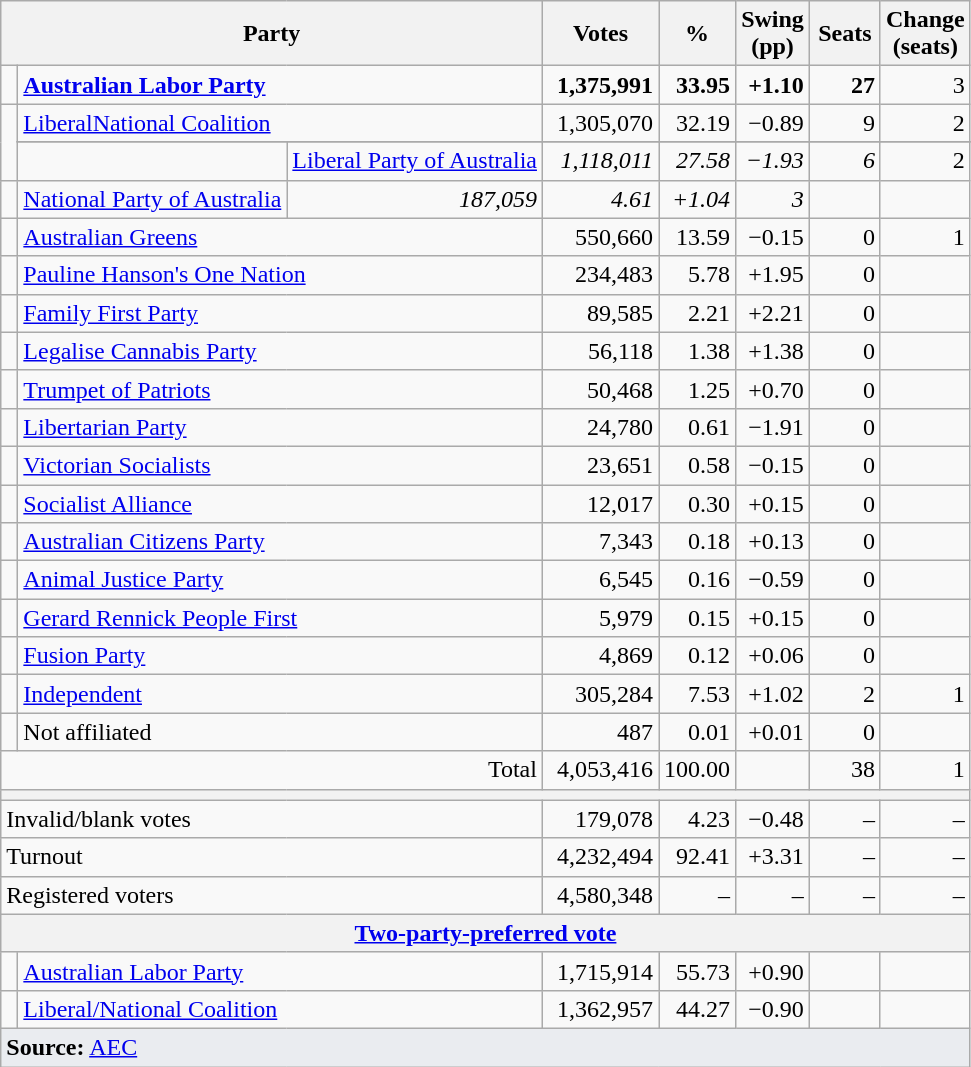<table class="wikitable" style="text-align:right;  margin-bottom:0">
<tr>
<th style="width:200px" colspan=3>Party</th>
<th style="width:70px;">Votes</th>
<th style="width:40px;">%</th>
<th style="width:40px;">Swing (pp)</th>
<th style="width:40px;">Seats</th>
<th style="width:40px;">Change (seats)</th>
</tr>
<tr>
<td> </td>
<td style="text-align:left;" colspan="2"><strong><a href='#'>Australian Labor Party</a></strong></td>
<td align=right><strong>1,375,991</strong></td>
<td align=right><strong>33.95</strong></td>
<td align=right><strong>+1.10</strong></td>
<td align=right><strong>27</strong></td>
<td align=right> 3</td>
</tr>
<tr>
<td rowspan="3" ></td>
<td colspan="2" align=left><a href='#'>LiberalNational Coalition</a></td>
<td>1,305,070</td>
<td>32.19</td>
<td>−0.89</td>
<td>9</td>
<td> 2</td>
</tr>
<tr>
</tr>
<tr>
<td> </td>
<td align=left><a href='#'>Liberal Party of Australia</a></td>
<td><em>1,118,011</em></td>
<td><em>27.58</em></td>
<td><em>−1.93</em></td>
<td><em>6</em></td>
<td> 2</td>
</tr>
<tr>
<td> </td>
<td align=left><a href='#'>National Party of Australia</a></td>
<td><em>187,059</em></td>
<td><em>4.61</em></td>
<td><em>+1.04</em></td>
<td><em>3</em></td>
<td></td>
</tr>
<tr>
<td> </td>
<td style="text-align:left;" colspan="2"><a href='#'>Australian Greens</a></td>
<td align=right>550,660</td>
<td align=right>13.59</td>
<td align=right>−0.15</td>
<td align=right>0</td>
<td align=right> 1</td>
</tr>
<tr>
<td> </td>
<td style="text-align:left;" colspan="2"><a href='#'>Pauline Hanson's One Nation</a></td>
<td align=right>234,483</td>
<td align=right>5.78</td>
<td align=right>+1.95</td>
<td align=right>0</td>
<td align=right></td>
</tr>
<tr>
<td> </td>
<td style="text-align:left;" colspan="2"><a href='#'>Family First Party</a></td>
<td align=right>89,585</td>
<td align=right>2.21</td>
<td align=right>+2.21</td>
<td align=right>0</td>
<td align=right></td>
</tr>
<tr>
<td> </td>
<td style="text-align:left;" colspan="2"><a href='#'>Legalise Cannabis Party</a></td>
<td align=right>56,118</td>
<td align=right>1.38</td>
<td align=right>+1.38</td>
<td align=right>0</td>
<td align=right></td>
</tr>
<tr>
<td> </td>
<td style="text-align:left;" colspan="2"><a href='#'>Trumpet of Patriots</a></td>
<td align=right>50,468</td>
<td align=right>1.25</td>
<td align=right>+0.70</td>
<td align=right>0</td>
<td align=right></td>
</tr>
<tr>
<td> </td>
<td style="text-align:left;" colspan="2"><a href='#'>Libertarian Party</a></td>
<td align=right>24,780</td>
<td align=right>0.61</td>
<td align=right>−1.91</td>
<td align=right>0</td>
<td align=right></td>
</tr>
<tr>
<td> </td>
<td style="text-align:left;" colspan="2"><a href='#'>Victorian Socialists</a></td>
<td align=right>23,651</td>
<td align=right>0.58</td>
<td align=right>−0.15</td>
<td align=right>0</td>
<td align=right></td>
</tr>
<tr>
<td> </td>
<td style="text-align:left;" colspan="2"><a href='#'>Socialist Alliance</a></td>
<td align=right>12,017</td>
<td align=right>0.30</td>
<td align=right>+0.15</td>
<td align=right>0</td>
<td align=right></td>
</tr>
<tr>
<td> </td>
<td style="text-align:left;" colspan="2"><a href='#'>Australian Citizens Party</a></td>
<td align=right>7,343</td>
<td align=right>0.18</td>
<td align=right>+0.13</td>
<td align=right>0</td>
<td align=right></td>
</tr>
<tr>
<td> </td>
<td style="text-align:left;" colspan="2"><a href='#'>Animal Justice Party</a></td>
<td align=right>6,545</td>
<td align=right>0.16</td>
<td align=right>−0.59</td>
<td align=right>0</td>
<td align=right></td>
</tr>
<tr>
<td> </td>
<td style="text-align:left;" colspan="2"><a href='#'>Gerard Rennick People First</a></td>
<td align=right>5,979</td>
<td align=right>0.15</td>
<td align=right>+0.15</td>
<td align=right>0</td>
<td align=right></td>
</tr>
<tr>
<td> </td>
<td style="text-align:left;" colspan="2"><a href='#'>Fusion Party</a></td>
<td align=right>4,869</td>
<td align=right>0.12</td>
<td align=right>+0.06</td>
<td align=right>0</td>
<td align=right></td>
</tr>
<tr>
<td> </td>
<td style="text-align:left;" colspan="2"><a href='#'>Independent</a></td>
<td align=right>305,284</td>
<td align=right>7.53</td>
<td align=right>+1.02</td>
<td align=right>2</td>
<td align=right> 1</td>
</tr>
<tr>
<td> </td>
<td style="text-align:left;" colspan="2">Not affiliated</td>
<td align=right>487</td>
<td align=right>0.01</td>
<td align=right>+0.01</td>
<td align=right>0</td>
<td align=right></td>
</tr>
<tr>
<td colspan="3" align="right">Total</td>
<td>4,053,416</td>
<td>100.00</td>
<td></td>
<td>38</td>
<td> 1</td>
</tr>
<tr>
<th colspan="9"></th>
</tr>
<tr>
<td style="text-align:left;" colspan="3">Invalid/blank votes</td>
<td>179,078</td>
<td>4.23</td>
<td>−0.48</td>
<td>–</td>
<td>–</td>
</tr>
<tr>
<td style="text-align:left;" colspan="3">Turnout</td>
<td>4,232,494</td>
<td>92.41</td>
<td>+3.31</td>
<td>–</td>
<td>–</td>
</tr>
<tr>
<td colspan="3" style="text-align:left;">Registered voters</td>
<td>4,580,348</td>
<td>–</td>
<td>–</td>
<td>–</td>
<td>–</td>
</tr>
<tr>
<th colspan="8"><a href='#'>Two-party-preferred vote</a></th>
</tr>
<tr>
<td></td>
<td colspan="2" style="text-align:left;"><a href='#'>Australian Labor Party</a></td>
<td>1,715,914</td>
<td>55.73</td>
<td>+0.90</td>
<td></td>
<td></td>
</tr>
<tr>
<td></td>
<td colspan="2" style="text-align:left;"><a href='#'>Liberal/National Coalition</a></td>
<td>1,362,957</td>
<td>44.27</td>
<td>−0.90</td>
<td></td>
<td></td>
</tr>
<tr>
<td style="text-align:left; background-color:#eaecf0" colspan="8"><strong>Source:</strong> <a href='#'>AEC</a></td>
</tr>
</table>
